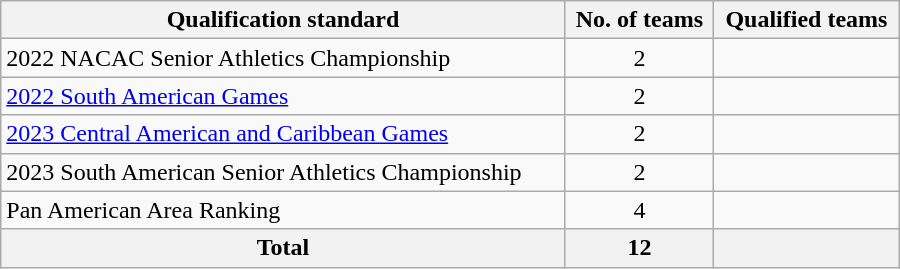<table class="wikitable" style="text-align:left; width:600px;">
<tr>
<th>Qualification standard</th>
<th>No. of teams</th>
<th>Qualified teams</th>
</tr>
<tr>
<td>2022 NACAC Senior Athletics Championship</td>
<td align=center>2</td>
<td><br></td>
</tr>
<tr>
<td><a href='#'>2022 South American Games</a></td>
<td align=center>2</td>
<td><br></td>
</tr>
<tr>
<td><a href='#'>2023 Central American and Caribbean Games</a></td>
<td align=center>2</td>
<td><br></td>
</tr>
<tr>
<td>2023 South American Senior Athletics Championship</td>
<td align=center>2</td>
<td></td>
</tr>
<tr>
<td>Pan American Area Ranking</td>
<td align=center>4</td>
<td></td>
</tr>
<tr>
<th>Total</th>
<th>12</th>
<th colspan=2></th>
</tr>
</table>
